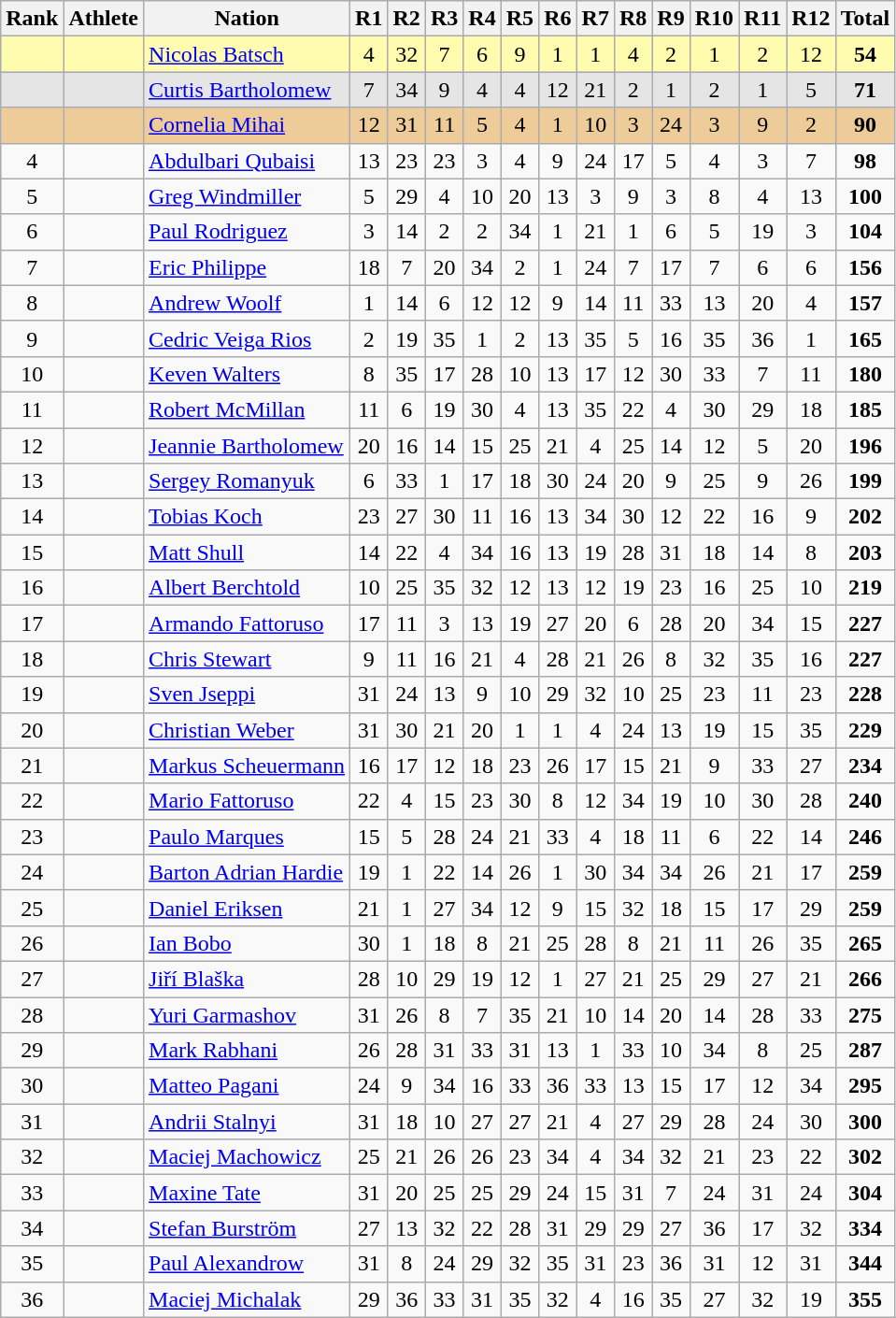<table class="wikitable sortable" border="1" style="text-align:center">
<tr>
<th>Rank</th>
<th>Athlete</th>
<th>Nation</th>
<th>R1</th>
<th>R2</th>
<th>R3</th>
<th>R4</th>
<th>R5</th>
<th>R6</th>
<th>R7</th>
<th>R8</th>
<th>R9</th>
<th>R10</th>
<th>R11</th>
<th>R12</th>
<th>Total</th>
</tr>
<tr style="background:#fffcaf;">
<td></td>
<td align=left></td>
<td align=left><a href='#'>Nicolas Batsch</a></td>
<td>4</td>
<td>32</td>
<td>7</td>
<td>6</td>
<td>9</td>
<td>1</td>
<td>1</td>
<td>4</td>
<td>2</td>
<td>1</td>
<td>2</td>
<td>12</td>
<td><strong>54</strong></td>
</tr>
<tr style="background:#e5e5e5;">
<td></td>
<td align=left></td>
<td align=left><a href='#'>Curtis Bartholomew</a></td>
<td>7</td>
<td>34</td>
<td>9</td>
<td>4</td>
<td>4</td>
<td>12</td>
<td>21</td>
<td>2</td>
<td>1</td>
<td>2</td>
<td>1</td>
<td>5</td>
<td><strong>71</strong></td>
</tr>
<tr style="background:#ec9;">
<td></td>
<td align=left></td>
<td align=left><a href='#'>Cornelia Mihai</a></td>
<td>12</td>
<td>31</td>
<td>11</td>
<td>5</td>
<td>4</td>
<td>1</td>
<td>10</td>
<td>3</td>
<td>24</td>
<td>3</td>
<td>9</td>
<td>2</td>
<td><strong>90</strong></td>
</tr>
<tr>
<td>4</td>
<td align=left></td>
<td align=left><a href='#'>Abdulbari Qubaisi</a></td>
<td>13</td>
<td>23</td>
<td>23</td>
<td>3</td>
<td>4</td>
<td>9</td>
<td>24</td>
<td>17</td>
<td>5</td>
<td>4</td>
<td>3</td>
<td>7</td>
<td><strong>98</strong></td>
</tr>
<tr>
<td>5</td>
<td align=left></td>
<td align=left><a href='#'>Greg Windmiller</a></td>
<td>5</td>
<td>29</td>
<td>4</td>
<td>10</td>
<td>20</td>
<td>13</td>
<td>3</td>
<td>9</td>
<td>3</td>
<td>8</td>
<td>4</td>
<td>13</td>
<td><strong>100</strong></td>
</tr>
<tr>
<td>6</td>
<td align=left></td>
<td align=left><a href='#'>Paul Rodriguez</a></td>
<td>3</td>
<td>14</td>
<td>2</td>
<td>2</td>
<td>34</td>
<td>1</td>
<td>21</td>
<td>1</td>
<td>6</td>
<td>5</td>
<td>19</td>
<td>3</td>
<td><strong>104</strong></td>
</tr>
<tr>
<td>7</td>
<td align=left></td>
<td align=left><a href='#'>Eric Philippe</a></td>
<td>18</td>
<td>7</td>
<td>20</td>
<td>34</td>
<td>2</td>
<td>1</td>
<td>24</td>
<td>7</td>
<td>17</td>
<td>7</td>
<td>6</td>
<td>6</td>
<td><strong>156</strong></td>
</tr>
<tr>
<td>8</td>
<td align=left></td>
<td align=left><a href='#'>Andrew Woolf</a></td>
<td>1</td>
<td>14</td>
<td>6</td>
<td>12</td>
<td>12</td>
<td>9</td>
<td>14</td>
<td>11</td>
<td>33</td>
<td>13</td>
<td>20</td>
<td>4</td>
<td><strong>157</strong></td>
</tr>
<tr>
<td>9</td>
<td align=left></td>
<td align=left><a href='#'>Cedric Veiga Rios</a></td>
<td>2</td>
<td>19</td>
<td>35</td>
<td>1</td>
<td>2</td>
<td>13</td>
<td>35</td>
<td>5</td>
<td>16</td>
<td>35</td>
<td>36</td>
<td>1</td>
<td><strong>165</strong></td>
</tr>
<tr>
<td>10</td>
<td align=left></td>
<td align=left><a href='#'>Keven Walters</a></td>
<td>8</td>
<td>35</td>
<td>17</td>
<td>28</td>
<td>10</td>
<td>13</td>
<td>17</td>
<td>12</td>
<td>30</td>
<td>33</td>
<td>7</td>
<td>11</td>
<td><strong>180</strong></td>
</tr>
<tr>
<td>11</td>
<td align=left></td>
<td align=left><a href='#'>Robert McMillan</a></td>
<td>11</td>
<td>6</td>
<td>19</td>
<td>30</td>
<td>4</td>
<td>13</td>
<td>35</td>
<td>22</td>
<td>4</td>
<td>30</td>
<td>29</td>
<td>18</td>
<td><strong>185</strong></td>
</tr>
<tr>
<td>12</td>
<td align=left></td>
<td align=left><a href='#'>Jeannie Bartholomew</a></td>
<td>20</td>
<td>16</td>
<td>14</td>
<td>15</td>
<td>25</td>
<td>21</td>
<td>4</td>
<td>25</td>
<td>14</td>
<td>12</td>
<td>5</td>
<td>20</td>
<td><strong>196</strong></td>
</tr>
<tr>
<td>13</td>
<td align=left></td>
<td align=left><a href='#'>Sergey Romanyuk</a></td>
<td>6</td>
<td>33</td>
<td>1</td>
<td>17</td>
<td>18</td>
<td>30</td>
<td>24</td>
<td>20</td>
<td>9</td>
<td>25</td>
<td>9</td>
<td>26</td>
<td><strong>199</strong></td>
</tr>
<tr>
<td>14</td>
<td align=left></td>
<td align=left><a href='#'>Tobias Koch</a></td>
<td>23</td>
<td>27</td>
<td>30</td>
<td>11</td>
<td>16</td>
<td>13</td>
<td>34</td>
<td>30</td>
<td>12</td>
<td>22</td>
<td>16</td>
<td>9</td>
<td><strong>202</strong></td>
</tr>
<tr>
<td>15</td>
<td align=left></td>
<td align=left><a href='#'>Matt Shull</a></td>
<td>14</td>
<td>22</td>
<td>4</td>
<td>34</td>
<td>16</td>
<td>13</td>
<td>19</td>
<td>28</td>
<td>31</td>
<td>18</td>
<td>14</td>
<td>8</td>
<td><strong>203</strong></td>
</tr>
<tr>
<td>16</td>
<td align=left></td>
<td align=left><a href='#'>Albert Berchtold</a></td>
<td>10</td>
<td>25</td>
<td>35</td>
<td>32</td>
<td>12</td>
<td>13</td>
<td>12</td>
<td>19</td>
<td>23</td>
<td>16</td>
<td>25</td>
<td>10</td>
<td><strong>219</strong></td>
</tr>
<tr>
<td>17</td>
<td align=left></td>
<td align=left><a href='#'>Armando Fattoruso</a></td>
<td>17</td>
<td>11</td>
<td>3</td>
<td>13</td>
<td>19</td>
<td>27</td>
<td>20</td>
<td>6</td>
<td>28</td>
<td>20</td>
<td>34</td>
<td>15</td>
<td><strong>227</strong></td>
</tr>
<tr>
<td>18</td>
<td align=left></td>
<td align=left><a href='#'>Chris Stewart</a></td>
<td>9</td>
<td>11</td>
<td>16</td>
<td>21</td>
<td>4</td>
<td>28</td>
<td>21</td>
<td>26</td>
<td>8</td>
<td>32</td>
<td>35</td>
<td>16</td>
<td><strong>227</strong></td>
</tr>
<tr>
<td>19</td>
<td align=left></td>
<td align=left><a href='#'>Sven Jseppi</a></td>
<td>31</td>
<td>24</td>
<td>13</td>
<td>9</td>
<td>10</td>
<td>29</td>
<td>32</td>
<td>10</td>
<td>25</td>
<td>23</td>
<td>11</td>
<td>23</td>
<td><strong>228</strong></td>
</tr>
<tr>
<td>20</td>
<td align=left></td>
<td align=left><a href='#'>Christian Weber</a></td>
<td>31</td>
<td>30</td>
<td>21</td>
<td>20</td>
<td>1</td>
<td>1</td>
<td>4</td>
<td>24</td>
<td>13</td>
<td>19</td>
<td>15</td>
<td>35</td>
<td><strong>229</strong></td>
</tr>
<tr>
<td>21</td>
<td align=left></td>
<td align=left><a href='#'>Markus Scheuermann</a></td>
<td>16</td>
<td>17</td>
<td>12</td>
<td>18</td>
<td>23</td>
<td>26</td>
<td>17</td>
<td>15</td>
<td>21</td>
<td>9</td>
<td>33</td>
<td>27</td>
<td><strong>234</strong></td>
</tr>
<tr>
<td>22</td>
<td align=left></td>
<td align=left><a href='#'>Mario Fattoruso</a></td>
<td>22</td>
<td>4</td>
<td>15</td>
<td>23</td>
<td>30</td>
<td>8</td>
<td>12</td>
<td>34</td>
<td>19</td>
<td>10</td>
<td>30</td>
<td>28</td>
<td><strong>240</strong></td>
</tr>
<tr>
<td>23</td>
<td align=left></td>
<td align=left><a href='#'>Paulo Marques</a></td>
<td>15</td>
<td>5</td>
<td>28</td>
<td>24</td>
<td>21</td>
<td>33</td>
<td>4</td>
<td>18</td>
<td>11</td>
<td>6</td>
<td>22</td>
<td>14</td>
<td><strong>246</strong></td>
</tr>
<tr>
<td>24</td>
<td align=left></td>
<td align=left><a href='#'>Barton Adrian Hardie</a></td>
<td>19</td>
<td>1</td>
<td>22</td>
<td>14</td>
<td>26</td>
<td>1</td>
<td>30</td>
<td>34</td>
<td>34</td>
<td>26</td>
<td>21</td>
<td>17</td>
<td><strong>259</strong></td>
</tr>
<tr>
<td>25</td>
<td align=left></td>
<td align=left><a href='#'>Daniel Eriksen</a></td>
<td>21</td>
<td>1</td>
<td>27</td>
<td>34</td>
<td>12</td>
<td>9</td>
<td>15</td>
<td>32</td>
<td>18</td>
<td>15</td>
<td>17</td>
<td>29</td>
<td><strong>259</strong></td>
</tr>
<tr>
<td>26</td>
<td align=left></td>
<td align=left><a href='#'>Ian Bobo</a></td>
<td>30</td>
<td>1</td>
<td>18</td>
<td>8</td>
<td>21</td>
<td>25</td>
<td>28</td>
<td>8</td>
<td>21</td>
<td>11</td>
<td>26</td>
<td>35</td>
<td><strong>265</strong></td>
</tr>
<tr>
<td>27</td>
<td align=left></td>
<td align=left><a href='#'>Jiří Blaška</a></td>
<td>28</td>
<td>10</td>
<td>29</td>
<td>19</td>
<td>12</td>
<td>1</td>
<td>27</td>
<td>21</td>
<td>25</td>
<td>29</td>
<td>27</td>
<td>21</td>
<td><strong>266</strong></td>
</tr>
<tr>
<td>28</td>
<td align=left></td>
<td align=left><a href='#'>Yuri Garmashov</a></td>
<td>31</td>
<td>26</td>
<td>8</td>
<td>7</td>
<td>35</td>
<td>21</td>
<td>10</td>
<td>14</td>
<td>20</td>
<td>14</td>
<td>28</td>
<td>33</td>
<td><strong>275</strong></td>
</tr>
<tr>
<td>29</td>
<td align=left></td>
<td align=left><a href='#'>Mark Rabhani</a></td>
<td>26</td>
<td>28</td>
<td>31</td>
<td>33</td>
<td>31</td>
<td>13</td>
<td>1</td>
<td>33</td>
<td>10</td>
<td>34</td>
<td>8</td>
<td>25</td>
<td><strong>287</strong></td>
</tr>
<tr>
<td>30</td>
<td align=left></td>
<td align=left><a href='#'>Matteo Pagani</a></td>
<td>24</td>
<td>9</td>
<td>34</td>
<td>16</td>
<td>33</td>
<td>36</td>
<td>33</td>
<td>13</td>
<td>15</td>
<td>17</td>
<td>12</td>
<td>34</td>
<td><strong>295</strong></td>
</tr>
<tr>
<td>31</td>
<td align=left></td>
<td align=left><a href='#'>Andrii Stalnyi</a></td>
<td>31</td>
<td>18</td>
<td>10</td>
<td>27</td>
<td>27</td>
<td>21</td>
<td>4</td>
<td>27</td>
<td>29</td>
<td>28</td>
<td>24</td>
<td>30</td>
<td><strong>300</strong></td>
</tr>
<tr>
<td>32</td>
<td align=left></td>
<td align=left><a href='#'>Maciej Machowicz</a></td>
<td>25</td>
<td>21</td>
<td>26</td>
<td>26</td>
<td>23</td>
<td>34</td>
<td>4</td>
<td>34</td>
<td>32</td>
<td>21</td>
<td>23</td>
<td>22</td>
<td><strong>302</strong></td>
</tr>
<tr>
<td>33</td>
<td align=left></td>
<td align=left><a href='#'>Maxine Tate</a></td>
<td>31</td>
<td>20</td>
<td>25</td>
<td>25</td>
<td>29</td>
<td>24</td>
<td>15</td>
<td>31</td>
<td>7</td>
<td>24</td>
<td>31</td>
<td>24</td>
<td><strong>304</strong></td>
</tr>
<tr>
<td>34</td>
<td align=left></td>
<td align=left><a href='#'>Stefan Burström</a></td>
<td>27</td>
<td>13</td>
<td>32</td>
<td>22</td>
<td>28</td>
<td>31</td>
<td>29</td>
<td>29</td>
<td>27</td>
<td>36</td>
<td>17</td>
<td>32</td>
<td><strong>334</strong></td>
</tr>
<tr>
<td>35</td>
<td align=left></td>
<td align=left><a href='#'>Paul Alexandrow</a></td>
<td>31</td>
<td>8</td>
<td>24</td>
<td>29</td>
<td>32</td>
<td>35</td>
<td>31</td>
<td>23</td>
<td>36</td>
<td>31</td>
<td>12</td>
<td>31</td>
<td><strong>344</strong></td>
</tr>
<tr>
<td>36</td>
<td align=left></td>
<td align=left><a href='#'>Maciej Michalak</a></td>
<td>29</td>
<td>36</td>
<td>33</td>
<td>31</td>
<td>35</td>
<td>32</td>
<td>4</td>
<td>16</td>
<td>35</td>
<td>27</td>
<td>32</td>
<td>19</td>
<td><strong>355</strong></td>
</tr>
</table>
